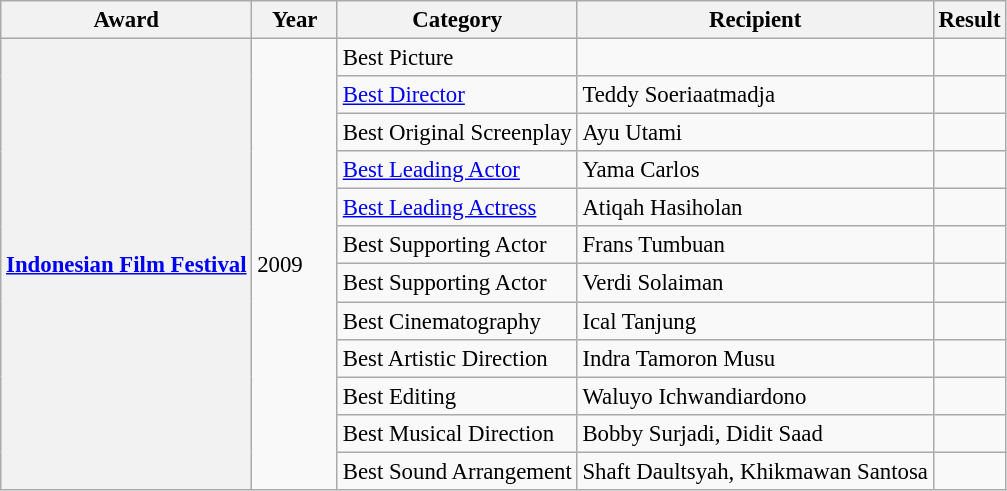<table class="wikitable plainrowheaders" style="font-size: 95%;">
<tr>
<th scope="col">Award</th>
<th scope="col"; width=50>Year</th>
<th scope="col">Category</th>
<th scope="col">Recipient</th>
<th scope="col">Result</th>
</tr>
<tr>
<th scope="row" rowspan="12"><a href='#'>Indonesian Film Festival</a></th>
<td rowspan="12">2009</td>
<td>Best Picture</td>
<td></td>
<td></td>
</tr>
<tr>
<td><a href='#'>Best Director</a></td>
<td>Teddy Soeriaatmadja</td>
<td></td>
</tr>
<tr>
<td>Best Original Screenplay</td>
<td>Ayu Utami</td>
<td></td>
</tr>
<tr>
<td><a href='#'>Best Leading Actor</a></td>
<td>Yama Carlos</td>
<td></td>
</tr>
<tr>
<td><a href='#'>Best Leading Actress</a></td>
<td>Atiqah Hasiholan</td>
<td></td>
</tr>
<tr>
<td>Best Supporting Actor</td>
<td>Frans Tumbuan</td>
<td></td>
</tr>
<tr>
<td>Best Supporting Actor</td>
<td>Verdi Solaiman</td>
<td></td>
</tr>
<tr>
<td>Best Cinematography</td>
<td>Ical Tanjung</td>
<td></td>
</tr>
<tr>
<td>Best Artistic Direction</td>
<td>Indra Tamoron Musu</td>
<td></td>
</tr>
<tr>
<td>Best Editing</td>
<td>Waluyo Ichwandiardono</td>
<td></td>
</tr>
<tr>
<td>Best Musical Direction</td>
<td>Bobby Surjadi, Didit Saad</td>
<td></td>
</tr>
<tr>
<td>Best Sound Arrangement</td>
<td>Shaft Daultsyah, Khikmawan Santosa</td>
<td></td>
</tr>
</table>
